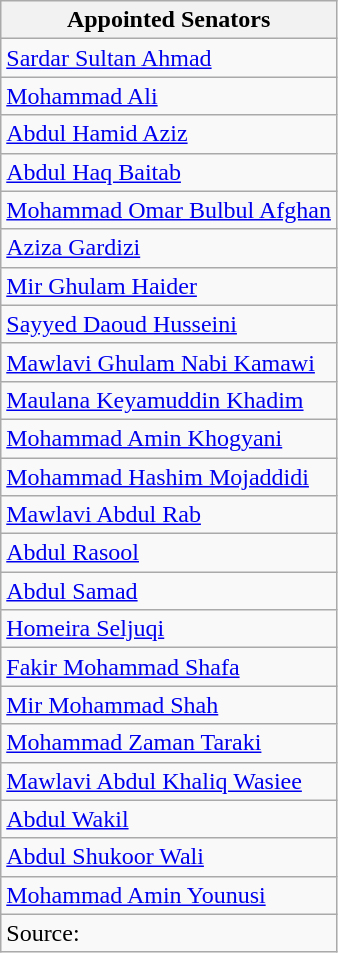<table class=wikitable>
<tr>
<th>Appointed Senators</th>
</tr>
<tr>
<td><a href='#'>Sardar Sultan Ahmad</a></td>
</tr>
<tr>
<td><a href='#'>Mohammad Ali</a></td>
</tr>
<tr>
<td><a href='#'>Abdul Hamid Aziz</a></td>
</tr>
<tr>
<td><a href='#'>Abdul Haq Baitab</a></td>
</tr>
<tr>
<td><a href='#'>Mohammad Omar Bulbul Afghan</a></td>
</tr>
<tr>
<td><a href='#'>Aziza Gardizi</a></td>
</tr>
<tr>
<td><a href='#'>Mir Ghulam Haider</a></td>
</tr>
<tr>
<td><a href='#'>Sayyed Daoud Husseini</a></td>
</tr>
<tr>
<td><a href='#'>Mawlavi Ghulam Nabi Kamawi</a></td>
</tr>
<tr>
<td><a href='#'>Maulana Keyamuddin Khadim</a></td>
</tr>
<tr>
<td><a href='#'>Mohammad Amin Khogyani</a></td>
</tr>
<tr>
<td><a href='#'>Mohammad Hashim Mojaddidi</a></td>
</tr>
<tr>
<td><a href='#'>Mawlavi Abdul Rab</a></td>
</tr>
<tr>
<td><a href='#'>Abdul Rasool</a></td>
</tr>
<tr>
<td><a href='#'>Abdul Samad</a></td>
</tr>
<tr>
<td><a href='#'>Homeira Seljuqi</a></td>
</tr>
<tr>
<td><a href='#'>Fakir Mohammad Shafa</a></td>
</tr>
<tr>
<td><a href='#'>Mir Mohammad Shah</a></td>
</tr>
<tr>
<td><a href='#'>Mohammad Zaman Taraki</a></td>
</tr>
<tr>
<td><a href='#'>Mawlavi Abdul Khaliq Wasiee</a></td>
</tr>
<tr>
<td><a href='#'>Abdul Wakil</a></td>
</tr>
<tr>
<td><a href='#'>Abdul Shukoor Wali</a></td>
</tr>
<tr>
<td><a href='#'>Mohammad Amin Younusi</a></td>
</tr>
<tr>
<td>Source: </td>
</tr>
</table>
